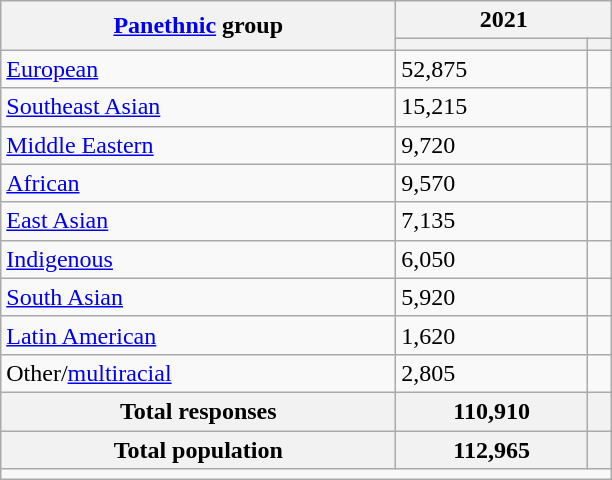<table class="wikitable collapsible sortable">
<tr>
<th rowspan="2"><a href='#'>Panethnic</a> group</th>
<th colspan="2">2021</th>
</tr>
<tr>
<th><a href='#'></a></th>
<th></th>
</tr>
<tr>
<td><a href='#'>European</a></td>
<td>52,875</td>
<td></td>
</tr>
<tr>
<td><a href='#'>Southeast Asian</a></td>
<td>15,215</td>
<td></td>
</tr>
<tr>
<td><a href='#'>Middle Eastern</a></td>
<td>9,720</td>
<td></td>
</tr>
<tr>
<td><a href='#'>African</a></td>
<td>9,570</td>
<td></td>
</tr>
<tr>
<td><a href='#'>East Asian</a></td>
<td>7,135</td>
<td></td>
</tr>
<tr>
<td><a href='#'>Indigenous</a></td>
<td>6,050</td>
<td></td>
</tr>
<tr>
<td><a href='#'>South Asian</a></td>
<td>5,920</td>
<td></td>
</tr>
<tr>
<td><a href='#'>Latin American</a></td>
<td>1,620</td>
<td></td>
</tr>
<tr>
<td>Other/<a href='#'>multiracial</a></td>
<td>2,805</td>
<td></td>
</tr>
<tr>
<th>Total responses</th>
<th>110,910</th>
<th></th>
</tr>
<tr class="sortbottom">
<th>Total population</th>
<th>112,965</th>
<th></th>
</tr>
<tr class="sortbottom">
<td colspan="15" style="width: 25em;"></td>
</tr>
</table>
